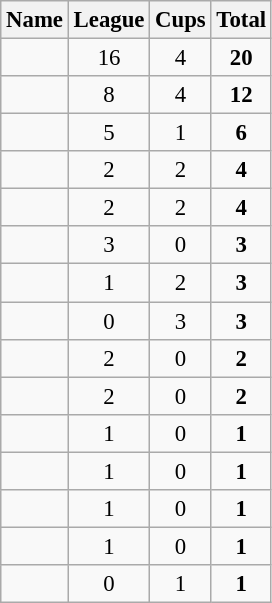<table class="wikitable sortable" style="text-align:center; font-size:95%">
<tr>
<th>Name</th>
<th>League</th>
<th>Cups</th>
<th>Total</th>
</tr>
<tr>
<td></td>
<td>16</td>
<td>4</td>
<td> <strong>20</strong></td>
</tr>
<tr>
<td></td>
<td>8</td>
<td>4</td>
<td> <strong>12</strong></td>
</tr>
<tr>
<td></td>
<td>5</td>
<td>1</td>
<td> <strong>6</strong></td>
</tr>
<tr>
<td></td>
<td>2</td>
<td>2</td>
<td> <strong>4</strong></td>
</tr>
<tr>
<td></td>
<td>2</td>
<td>2</td>
<td> <strong>4</strong></td>
</tr>
<tr>
<td></td>
<td>3</td>
<td>0</td>
<td> <strong>3</strong></td>
</tr>
<tr>
<td></td>
<td>1</td>
<td>2</td>
<td> <strong>3</strong></td>
</tr>
<tr>
<td></td>
<td>0</td>
<td>3</td>
<td> <strong>3</strong></td>
</tr>
<tr>
<td></td>
<td>2</td>
<td>0</td>
<td> <strong>2</strong></td>
</tr>
<tr>
<td><em></em></td>
<td>2</td>
<td>0</td>
<td> <strong>2</strong></td>
</tr>
<tr>
<td></td>
<td>1</td>
<td>0</td>
<td> <strong>1</strong></td>
</tr>
<tr>
<td></td>
<td>1</td>
<td>0</td>
<td> <strong>1</strong></td>
</tr>
<tr>
<td></td>
<td>1</td>
<td>0</td>
<td> <strong>1</strong></td>
</tr>
<tr>
<td></td>
<td>1</td>
<td>0</td>
<td> <strong>1</strong></td>
</tr>
<tr>
<td></td>
<td>0</td>
<td>1</td>
<td> <strong>1</strong></td>
</tr>
</table>
